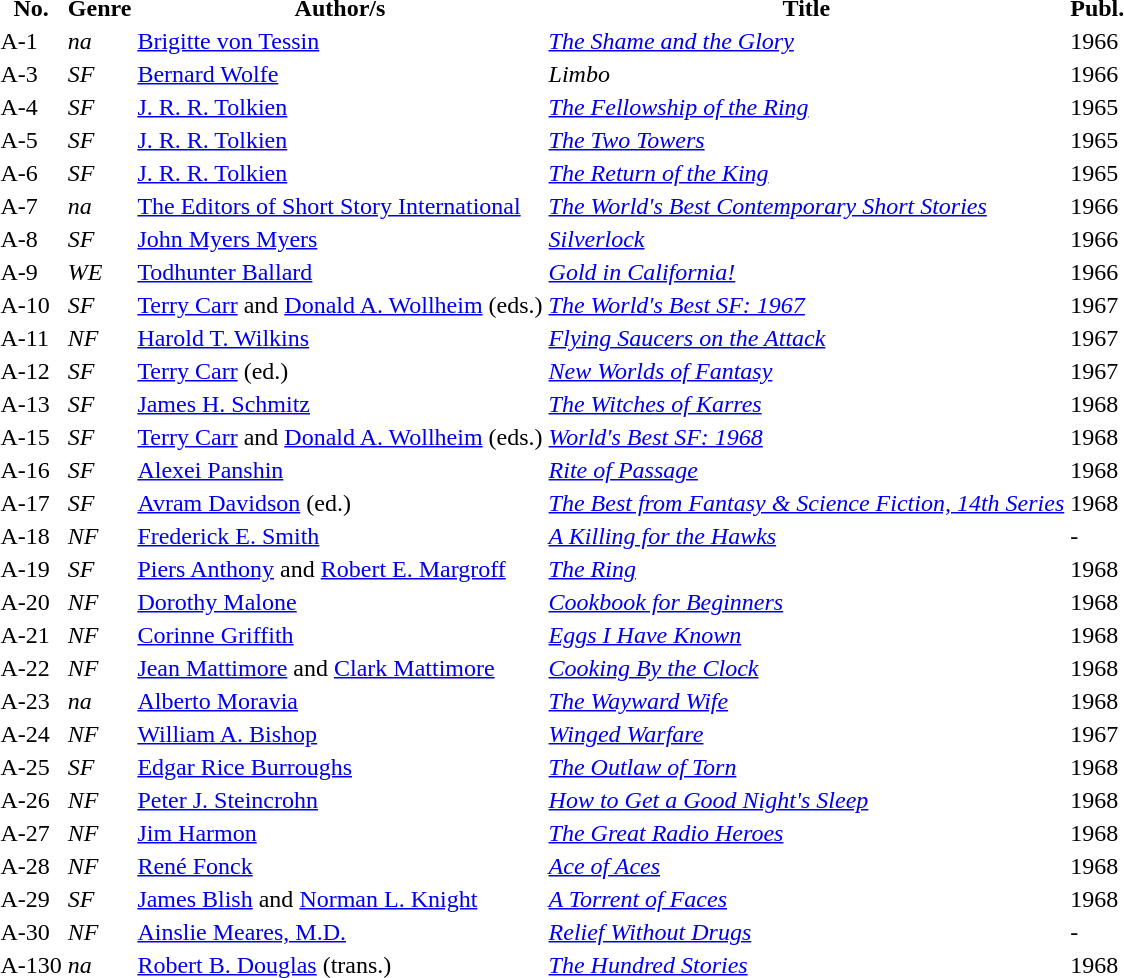<table class="sortable">
<tr>
<th>No.</th>
<th>Genre</th>
<th>Author/s</th>
<th>Title</th>
<th>Publ.</th>
</tr>
<tr>
<td>A-1</td>
<td><em>na</em></td>
<td><a href='#'>Brigitte von Tessin</a></td>
<td><em><a href='#'>The Shame and the Glory</a></em></td>
<td>1966</td>
</tr>
<tr>
<td>A-3</td>
<td><em>SF</em></td>
<td><a href='#'>Bernard Wolfe</a></td>
<td><em>Limbo</em></td>
<td>1966</td>
</tr>
<tr>
<td>A-4</td>
<td><em>SF</em></td>
<td><a href='#'>J. R. R. Tolkien</a></td>
<td><em><a href='#'>The Fellowship of the Ring</a></em></td>
<td>1965</td>
</tr>
<tr>
<td>A-5</td>
<td><em>SF</em></td>
<td><a href='#'>J. R. R. Tolkien</a></td>
<td><em><a href='#'>The Two Towers</a></em></td>
<td>1965</td>
</tr>
<tr>
<td>A-6</td>
<td><em>SF</em></td>
<td><a href='#'>J. R. R. Tolkien</a></td>
<td><em><a href='#'>The Return of the King</a></em></td>
<td>1965</td>
</tr>
<tr>
<td>A-7</td>
<td><em>na</em></td>
<td><a href='#'>The Editors of Short Story International</a></td>
<td><em><a href='#'>The World's Best Contemporary Short Stories</a></em></td>
<td>1966</td>
</tr>
<tr>
<td>A-8</td>
<td><em>SF</em></td>
<td><a href='#'>John Myers Myers</a></td>
<td><em><a href='#'>Silverlock</a></em></td>
<td>1966</td>
</tr>
<tr>
<td>A-9</td>
<td><em>WE</em></td>
<td><a href='#'>Todhunter Ballard</a></td>
<td><em><a href='#'>Gold in California!</a></em></td>
<td>1966</td>
</tr>
<tr>
<td>A-10</td>
<td><em>SF</em></td>
<td><a href='#'>Terry Carr</a> and <a href='#'>Donald A. Wollheim</a> (eds.)</td>
<td><em><a href='#'>The World's Best SF: 1967</a></em></td>
<td>1967</td>
</tr>
<tr>
<td>A-11</td>
<td><em>NF</em></td>
<td><a href='#'>Harold T. Wilkins</a></td>
<td><em><a href='#'>Flying Saucers on the Attack</a></em></td>
<td>1967</td>
</tr>
<tr>
<td>A-12</td>
<td><em>SF</em></td>
<td><a href='#'>Terry Carr</a> (ed.)</td>
<td><em><a href='#'>New Worlds of Fantasy</a></em></td>
<td>1967</td>
</tr>
<tr>
<td>A-13</td>
<td><em>SF</em></td>
<td><a href='#'>James H. Schmitz</a></td>
<td><em><a href='#'>The Witches of Karres</a></em></td>
<td>1968</td>
</tr>
<tr>
<td>A-15</td>
<td><em>SF</em></td>
<td><a href='#'>Terry Carr</a> and <a href='#'>Donald A. Wollheim</a> (eds.)</td>
<td><em><a href='#'>World's Best SF: 1968</a></em></td>
<td>1968</td>
</tr>
<tr>
<td>A-16</td>
<td><em>SF</em></td>
<td><a href='#'>Alexei Panshin</a></td>
<td><em><a href='#'>Rite of Passage</a></em></td>
<td>1968</td>
</tr>
<tr>
<td>A-17</td>
<td><em>SF</em></td>
<td><a href='#'>Avram Davidson</a> (ed.)</td>
<td><em><a href='#'>The Best from Fantasy & Science Fiction, 14th Series</a></em></td>
<td>1968</td>
</tr>
<tr>
<td>A-18</td>
<td><em>NF</em></td>
<td><a href='#'>Frederick E. Smith</a></td>
<td><em><a href='#'>A Killing for the Hawks</a></em></td>
<td>-</td>
</tr>
<tr>
<td>A-19</td>
<td><em>SF</em></td>
<td><a href='#'>Piers Anthony</a> and <a href='#'>Robert E. Margroff</a></td>
<td><em><a href='#'>The Ring</a></em></td>
<td>1968</td>
</tr>
<tr>
<td>A-20</td>
<td><em>NF</em></td>
<td><a href='#'>Dorothy Malone</a></td>
<td><em><a href='#'>Cookbook for Beginners</a></em></td>
<td>1968</td>
</tr>
<tr>
<td>A-21</td>
<td><em>NF</em></td>
<td><a href='#'>Corinne Griffith</a></td>
<td><em><a href='#'>Eggs I Have Known</a></em></td>
<td>1968</td>
</tr>
<tr>
<td>A-22</td>
<td><em>NF</em></td>
<td><a href='#'>Jean Mattimore</a> and <a href='#'>Clark Mattimore</a></td>
<td><em><a href='#'>Cooking By the Clock</a></em></td>
<td>1968</td>
</tr>
<tr>
<td>A-23</td>
<td><em>na</em></td>
<td><a href='#'>Alberto Moravia</a></td>
<td><em><a href='#'>The Wayward Wife</a></em></td>
<td>1968</td>
</tr>
<tr>
<td>A-24</td>
<td><em>NF</em></td>
<td><a href='#'>William A. Bishop</a></td>
<td><em><a href='#'>Winged Warfare</a></em></td>
<td>1967</td>
</tr>
<tr>
<td>A-25</td>
<td><em>SF</em></td>
<td><a href='#'>Edgar Rice Burroughs</a></td>
<td><em><a href='#'>The Outlaw of Torn</a></em></td>
<td>1968</td>
</tr>
<tr>
<td>A-26</td>
<td><em>NF</em></td>
<td><a href='#'>Peter J. Steincrohn</a></td>
<td><em><a href='#'>How to Get a Good Night's Sleep</a></em></td>
<td>1968</td>
</tr>
<tr>
<td>A-27</td>
<td><em>NF</em></td>
<td><a href='#'>Jim Harmon</a></td>
<td><em><a href='#'>The Great Radio Heroes</a></em></td>
<td>1968</td>
</tr>
<tr>
<td>A-28</td>
<td><em>NF</em></td>
<td><a href='#'>René Fonck</a></td>
<td><em><a href='#'>Ace of Aces</a></em></td>
<td>1968</td>
</tr>
<tr>
<td>A-29</td>
<td><em>SF</em></td>
<td><a href='#'>James Blish</a> and <a href='#'>Norman L. Knight</a></td>
<td><em><a href='#'>A Torrent of Faces</a></em></td>
<td>1968</td>
</tr>
<tr>
<td>A-30</td>
<td><em>NF</em></td>
<td><a href='#'>Ainslie Meares, M.D.</a></td>
<td><em><a href='#'>Relief Without Drugs</a></em></td>
<td>-</td>
</tr>
<tr>
<td>A-130</td>
<td><em>na</em></td>
<td><a href='#'>Robert B. Douglas</a> (trans.)</td>
<td><em><a href='#'>The Hundred Stories</a></em></td>
<td>1968</td>
</tr>
</table>
